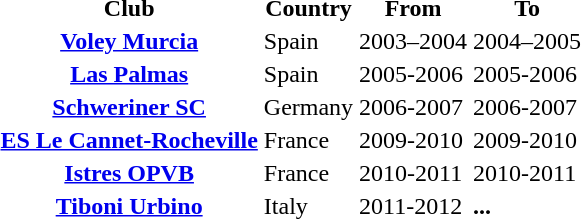<table>
<tr>
<th>Club</th>
<th>Country</th>
<th>From</th>
<th>To</th>
</tr>
<tr>
<th><a href='#'>Voley Murcia</a></th>
<td>Spain</td>
<td>2003–2004</td>
<td>2004–2005</td>
</tr>
<tr>
<th><a href='#'>Las Palmas</a></th>
<td>Spain</td>
<td>2005-2006</td>
<td>2005-2006</td>
</tr>
<tr>
<th><a href='#'>Schweriner SC</a></th>
<td>Germany</td>
<td>2006-2007</td>
<td>2006-2007</td>
</tr>
<tr>
<th><a href='#'>ES Le Cannet-Rocheville</a></th>
<td>France</td>
<td>2009-2010</td>
<td>2009-2010</td>
</tr>
<tr>
<th scope=row><a href='#'>Istres OPVB</a></th>
<td>France</td>
<td>2010-2011</td>
<td>2010-2011</td>
</tr>
<tr>
<th scope=row><a href='#'>Tiboni Urbino</a></th>
<td>Italy</td>
<td>2011-2012</td>
<td><strong>...</strong></td>
</tr>
</table>
